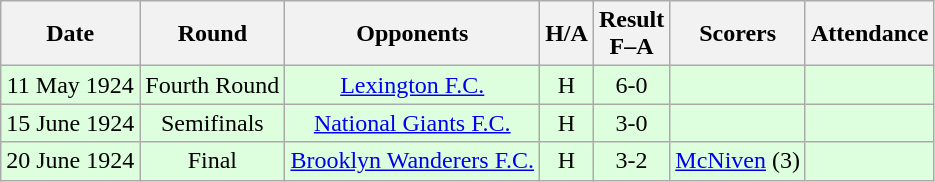<table class="wikitable" style="text-align:center">
<tr>
<th>Date</th>
<th>Round</th>
<th>Opponents</th>
<th>H/A</th>
<th>Result<br>F–A</th>
<th>Scorers</th>
<th>Attendance</th>
</tr>
<tr bgcolor="#ddffdd">
<td>11 May 1924</td>
<td>Fourth Round</td>
<td><a href='#'>Lexington F.C.</a></td>
<td>H</td>
<td>6-0</td>
<td></td>
<td></td>
</tr>
<tr bgcolor="#ddffdd">
<td>15 June 1924</td>
<td>Semifinals</td>
<td><a href='#'>National Giants F.C.</a></td>
<td>H</td>
<td>3-0</td>
<td></td>
<td></td>
</tr>
<tr bgcolor="#ddffdd">
<td>20 June 1924</td>
<td>Final</td>
<td><a href='#'>Brooklyn Wanderers F.C.</a></td>
<td>H</td>
<td>3-2</td>
<td><a href='#'>McNiven</a> (3)</td>
<td></td>
</tr>
</table>
